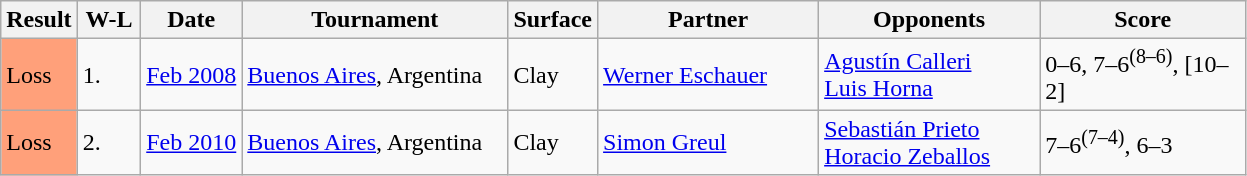<table class="sortable wikitable">
<tr>
<th style="width:40px">Result</th>
<th style="width:35px" class="unsortable">W-L</th>
<th style="width:60px">Date</th>
<th style="width:170px">Tournament</th>
<th style="width:50px">Surface</th>
<th style="width:140px">Partner</th>
<th style="width:140px">Opponents</th>
<th style="width:130px" class="unsortable">Score</th>
</tr>
<tr>
<td style="background:#ffa07a;">Loss</td>
<td>1.</td>
<td><a href='#'>Feb 2008</a></td>
<td><a href='#'>Buenos Aires</a>, Argentina</td>
<td>Clay</td>
<td> <a href='#'>Werner Eschauer</a></td>
<td> <a href='#'>Agustín Calleri</a><br> <a href='#'>Luis Horna</a></td>
<td>0–6, 7–6<sup>(8–6)</sup>, [10–2]</td>
</tr>
<tr>
<td style="background:#ffa07a;">Loss</td>
<td>2.</td>
<td><a href='#'>Feb 2010</a></td>
<td><a href='#'>Buenos Aires</a>, Argentina</td>
<td>Clay</td>
<td> <a href='#'>Simon Greul</a></td>
<td> <a href='#'>Sebastián Prieto</a><br> <a href='#'>Horacio Zeballos</a></td>
<td>7–6<sup>(7–4)</sup>, 6–3</td>
</tr>
</table>
